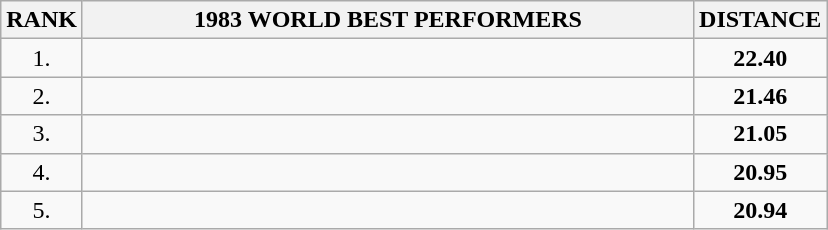<table class=wikitable>
<tr>
<th>RANK</th>
<th align="center" style="width: 25em">1983 WORLD BEST PERFORMERS</th>
<th align="center" style="width: 5em">DISTANCE</th>
</tr>
<tr>
<td align="center">1.</td>
<td></td>
<td align="center"><strong>22.40</strong></td>
</tr>
<tr>
<td align="center">2.</td>
<td></td>
<td align="center"><strong>21.46</strong></td>
</tr>
<tr>
<td align="center">3.</td>
<td></td>
<td align="center"><strong>21.05</strong></td>
</tr>
<tr>
<td align="center">4.</td>
<td></td>
<td align="center"><strong>20.95</strong></td>
</tr>
<tr>
<td align="center">5.</td>
<td></td>
<td align="center"><strong>20.94</strong></td>
</tr>
</table>
